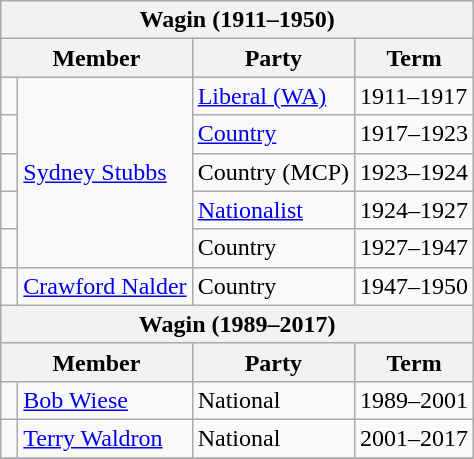<table class="wikitable">
<tr>
<th colspan="4">Wagin (1911–1950)</th>
</tr>
<tr>
<th colspan="2">Member</th>
<th>Party</th>
<th>Term</th>
</tr>
<tr>
<td> </td>
<td rowspan="5"><a href='#'>Sydney Stubbs</a></td>
<td><a href='#'>Liberal (WA)</a></td>
<td>1911–1917</td>
</tr>
<tr>
<td> </td>
<td><a href='#'>Country</a></td>
<td>1917–1923</td>
</tr>
<tr>
<td> </td>
<td>Country (MCP)</td>
<td>1923–1924</td>
</tr>
<tr>
<td> </td>
<td><a href='#'>Nationalist</a></td>
<td>1924–1927</td>
</tr>
<tr>
<td> </td>
<td>Country</td>
<td>1927–1947</td>
</tr>
<tr>
<td> </td>
<td><a href='#'>Crawford Nalder</a></td>
<td>Country</td>
<td>1947–1950</td>
</tr>
<tr>
<th colspan="4">Wagin (1989–2017)</th>
</tr>
<tr>
<th colspan="2">Member</th>
<th>Party</th>
<th>Term</th>
</tr>
<tr>
<td> </td>
<td><a href='#'>Bob Wiese</a></td>
<td>National</td>
<td>1989–2001</td>
</tr>
<tr>
<td> </td>
<td><a href='#'>Terry Waldron</a></td>
<td>National</td>
<td>2001–2017</td>
</tr>
<tr>
</tr>
</table>
